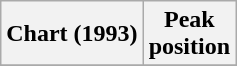<table class="wikitable sortable">
<tr>
<th>Chart (1993)</th>
<th>Peak<br>position</th>
</tr>
<tr>
</tr>
</table>
